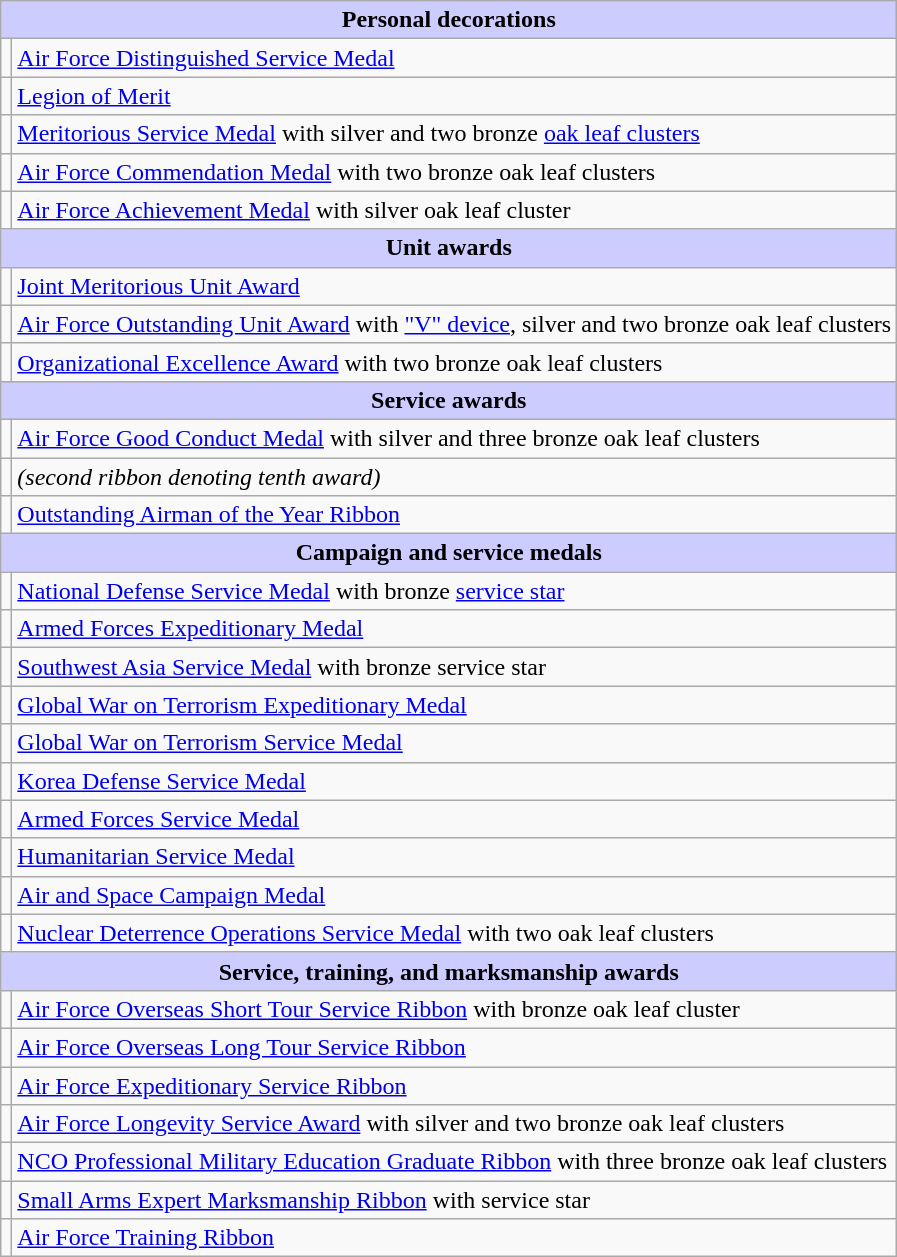<table class="wikitable">
<tr style="background:#ccf; text-align:center;">
<td colspan=2><strong>Personal decorations</strong></td>
</tr>
<tr>
<td></td>
<td><a href='#'>Air Force Distinguished Service Medal</a></td>
</tr>
<tr>
<td></td>
<td><a href='#'>Legion of Merit</a></td>
</tr>
<tr>
<td><span></span><span></span><span></span></td>
<td><a href='#'>Meritorious Service Medal</a> with silver and two bronze <a href='#'>oak leaf clusters</a></td>
</tr>
<tr>
<td><span></span><span></span></td>
<td><a href='#'>Air Force Commendation Medal</a> with two bronze oak leaf clusters</td>
</tr>
<tr>
<td></td>
<td><a href='#'>Air Force Achievement Medal</a> with silver oak leaf cluster</td>
</tr>
<tr style="background:#ccf; text-align:center;">
<td colspan=2><strong>Unit awards</strong></td>
</tr>
<tr>
<td></td>
<td><a href='#'>Joint Meritorious Unit Award</a></td>
</tr>
<tr>
<td><span></span><span></span><span></span><span></span></td>
<td><a href='#'>Air Force Outstanding Unit Award</a> with <a href='#'>"V" device</a>, silver and two bronze oak leaf clusters</td>
</tr>
<tr>
<td><span></span><span></span></td>
<td><a href='#'>Organizational Excellence Award</a> with two bronze oak leaf clusters</td>
</tr>
<tr style="background:#ccf; text-align:center;">
<td colspan=2><strong>Service awards</strong></td>
</tr>
<tr>
<td><span></span><span></span><span></span><span></span></td>
<td><a href='#'>Air Force Good Conduct Medal</a> with silver and three bronze oak leaf clusters</td>
</tr>
<tr>
<td></td>
<td><em>(second ribbon denoting tenth award)</em></td>
</tr>
<tr>
<td></td>
<td><a href='#'>Outstanding Airman of the Year Ribbon</a></td>
</tr>
<tr style="background:#ccf; text-align:center;">
<td colspan=2><strong>Campaign and service medals</strong></td>
</tr>
<tr>
<td></td>
<td><a href='#'>National Defense Service Medal</a> with bronze <a href='#'>service star</a></td>
</tr>
<tr>
<td></td>
<td><a href='#'>Armed Forces Expeditionary Medal</a></td>
</tr>
<tr>
<td></td>
<td><a href='#'>Southwest Asia Service Medal</a> with bronze service star</td>
</tr>
<tr>
<td></td>
<td><a href='#'>Global War on Terrorism Expeditionary Medal</a></td>
</tr>
<tr>
<td></td>
<td><a href='#'>Global War on Terrorism Service Medal</a></td>
</tr>
<tr>
<td></td>
<td><a href='#'>Korea Defense Service Medal</a></td>
</tr>
<tr>
<td></td>
<td><a href='#'>Armed Forces Service Medal</a></td>
</tr>
<tr>
<td></td>
<td><a href='#'>Humanitarian Service Medal</a></td>
</tr>
<tr>
<td></td>
<td><a href='#'>Air and Space Campaign Medal</a></td>
</tr>
<tr>
<td><span></span><span></span></td>
<td><a href='#'>Nuclear Deterrence Operations Service Medal</a> with two oak leaf clusters</td>
</tr>
<tr style="background:#ccf; text-align:center;">
<td colspan=2><strong>Service, training, and marksmanship awards</strong></td>
</tr>
<tr>
<td></td>
<td><a href='#'>Air Force Overseas Short Tour Service Ribbon</a> with bronze oak leaf cluster</td>
</tr>
<tr>
<td></td>
<td><a href='#'>Air Force Overseas Long Tour Service Ribbon</a></td>
</tr>
<tr>
<td></td>
<td><a href='#'>Air Force Expeditionary Service Ribbon</a></td>
</tr>
<tr>
<td><span></span><span></span><span></span></td>
<td><a href='#'>Air Force Longevity Service Award</a> with silver and two bronze oak leaf clusters</td>
</tr>
<tr>
<td><span></span><span></span><span></span></td>
<td><a href='#'>NCO Professional Military Education Graduate Ribbon</a> with three bronze oak leaf clusters</td>
</tr>
<tr>
<td></td>
<td><a href='#'>Small Arms Expert Marksmanship Ribbon</a> with service star</td>
</tr>
<tr>
<td></td>
<td><a href='#'>Air Force Training Ribbon</a></td>
</tr>
</table>
